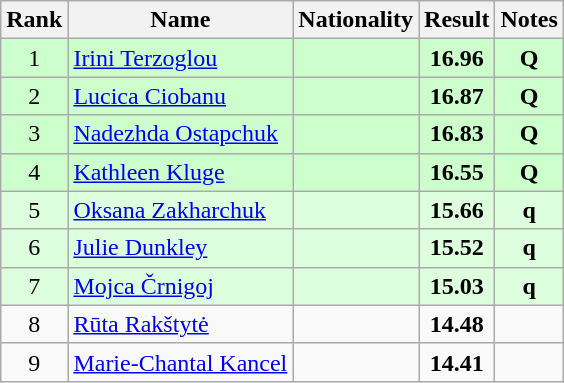<table class="wikitable sortable" style="text-align:center">
<tr>
<th>Rank</th>
<th>Name</th>
<th>Nationality</th>
<th>Result</th>
<th>Notes</th>
</tr>
<tr bgcolor=ccffcc>
<td>1</td>
<td align=left><a href='#'>Irini Terzoglou</a></td>
<td align=left></td>
<td><strong>16.96</strong></td>
<td><strong>Q</strong></td>
</tr>
<tr bgcolor=ccffcc>
<td>2</td>
<td align=left><a href='#'>Lucica Ciobanu</a></td>
<td align=left></td>
<td><strong>16.87</strong></td>
<td><strong>Q</strong></td>
</tr>
<tr bgcolor=ccffcc>
<td>3</td>
<td align=left><a href='#'>Nadezhda Ostapchuk</a></td>
<td align=left></td>
<td><strong>16.83</strong></td>
<td><strong>Q</strong></td>
</tr>
<tr bgcolor=ccffcc>
<td>4</td>
<td align=left><a href='#'>Kathleen Kluge</a></td>
<td align=left></td>
<td><strong>16.55</strong></td>
<td><strong>Q</strong></td>
</tr>
<tr bgcolor=ddffdd>
<td>5</td>
<td align=left><a href='#'>Oksana Zakharchuk</a></td>
<td align=left></td>
<td><strong>15.66</strong></td>
<td><strong>q</strong></td>
</tr>
<tr bgcolor=ddffdd>
<td>6</td>
<td align=left><a href='#'>Julie Dunkley</a></td>
<td align=left></td>
<td><strong>15.52</strong></td>
<td><strong>q</strong></td>
</tr>
<tr bgcolor=ddffdd>
<td>7</td>
<td align=left><a href='#'>Mojca Črnigoj</a></td>
<td align=left></td>
<td><strong>15.03</strong></td>
<td><strong>q</strong></td>
</tr>
<tr>
<td>8</td>
<td align=left><a href='#'>Rūta Rakštytė</a></td>
<td align=left></td>
<td><strong>14.48</strong></td>
<td></td>
</tr>
<tr>
<td>9</td>
<td align=left><a href='#'>Marie-Chantal Kancel</a></td>
<td align=left></td>
<td><strong>14.41</strong></td>
<td></td>
</tr>
</table>
